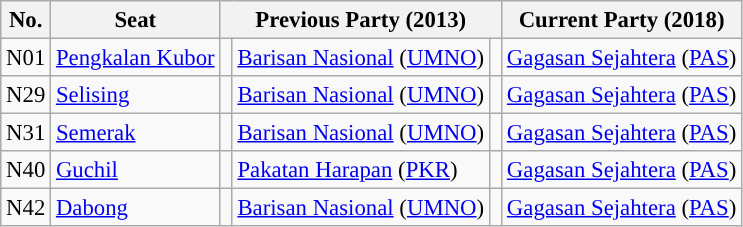<table class="wikitable sortable" style="font-size:95%;">
<tr>
<th scope="col">No.</th>
<th scope="col">Seat</th>
<th colspan="3" scope="col">Previous Party (2013)</th>
<th colspan="3" scope="col">Current Party (2018)</th>
</tr>
<tr>
<td>N01</td>
<td> <a href='#'>Pengkalan Kubor</a></td>
<td width="1"></td>
<td><a href='#'>Barisan Nasional</a> (<a href='#'>UMNO</a>)</td>
<td width="1"></td>
<td><a href='#'>Gagasan Sejahtera</a> (<a href='#'>PAS</a>)</td>
</tr>
<tr>
<td>N29</td>
<td> <a href='#'>Selising</a></td>
<td width="1"></td>
<td><a href='#'>Barisan Nasional</a> (<a href='#'>UMNO</a>)</td>
<td width="1"></td>
<td><a href='#'>Gagasan Sejahtera</a> (<a href='#'>PAS</a>)</td>
</tr>
<tr>
<td>N31</td>
<td> <a href='#'>Semerak</a></td>
<td width="1"></td>
<td><a href='#'>Barisan Nasional</a> (<a href='#'>UMNO</a>)</td>
<td width="1"></td>
<td><a href='#'>Gagasan Sejahtera</a> (<a href='#'>PAS</a>)</td>
</tr>
<tr>
<td>N40</td>
<td> <a href='#'>Guchil</a></td>
<td width="1"></td>
<td><a href='#'>Pakatan Harapan</a> (<a href='#'>PKR</a>)</td>
<td width="1"></td>
<td><a href='#'>Gagasan Sejahtera</a> (<a href='#'>PAS</a>)</td>
</tr>
<tr>
<td>N42</td>
<td> <a href='#'>Dabong</a></td>
<td width="1"></td>
<td><a href='#'>Barisan Nasional</a> (<a href='#'>UMNO</a>)</td>
<td width="1"></td>
<td><a href='#'>Gagasan Sejahtera</a> (<a href='#'>PAS</a>)</td>
</tr>
</table>
